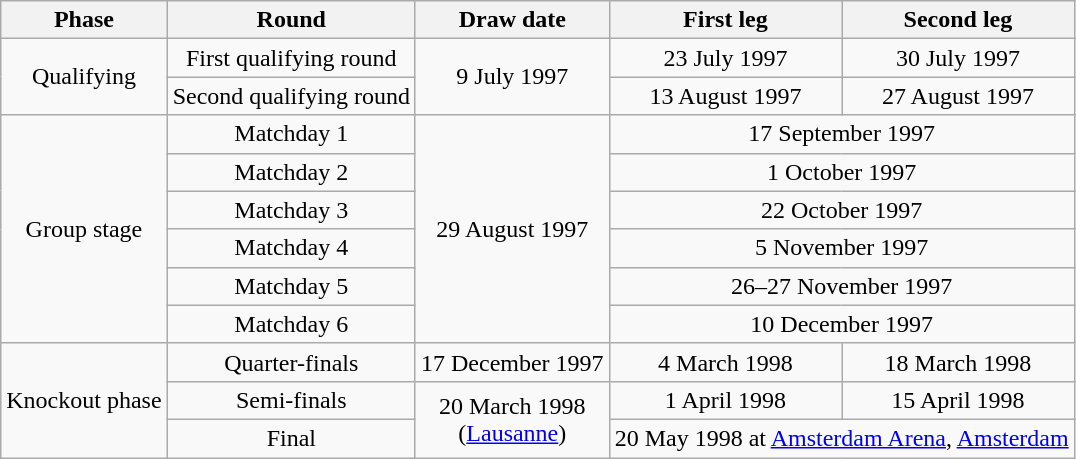<table class="wikitable" style="text-align:center">
<tr>
<th>Phase</th>
<th>Round</th>
<th>Draw date</th>
<th>First leg</th>
<th>Second leg</th>
</tr>
<tr>
<td rowspan=2>Qualifying</td>
<td>First qualifying round</td>
<td rowspan=2>9 July 1997</td>
<td>23 July 1997</td>
<td>30 July 1997</td>
</tr>
<tr>
<td>Second qualifying round</td>
<td>13 August 1997</td>
<td>27 August 1997</td>
</tr>
<tr>
<td rowspan=6>Group stage</td>
<td>Matchday 1</td>
<td rowspan=6>29 August 1997</td>
<td colspan=2>17 September 1997</td>
</tr>
<tr>
<td>Matchday 2</td>
<td colspan=2>1 October 1997</td>
</tr>
<tr>
<td>Matchday 3</td>
<td colspan=2>22 October 1997</td>
</tr>
<tr>
<td>Matchday 4</td>
<td colspan=2>5 November 1997</td>
</tr>
<tr>
<td>Matchday 5</td>
<td colspan=2>26–27 November 1997</td>
</tr>
<tr>
<td>Matchday 6</td>
<td colspan=2>10 December 1997</td>
</tr>
<tr>
<td rowspan=3>Knockout phase</td>
<td>Quarter-finals</td>
<td>17 December 1997</td>
<td>4 March 1998</td>
<td>18 March 1998</td>
</tr>
<tr>
<td>Semi-finals</td>
<td rowspan=2>20 March 1998<br>(<a href='#'>Lausanne</a>)</td>
<td>1 April 1998</td>
<td>15 April 1998</td>
</tr>
<tr>
<td>Final</td>
<td colspan=2>20 May 1998 at <a href='#'>Amsterdam Arena</a>, <a href='#'>Amsterdam</a></td>
</tr>
</table>
